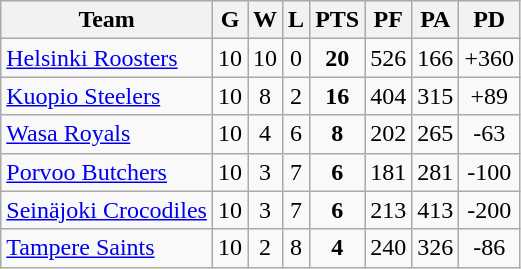<table class="wikitable" border="1">
<tr style="background:#efefef;">
<th>Team</th>
<th>G</th>
<th>W</th>
<th>L</th>
<th>PTS</th>
<th>PF</th>
<th>PA</th>
<th>PD</th>
</tr>
<tr style="text-align:center;">
<td align="left"><a href='#'>Helsinki Roosters</a></td>
<td>10</td>
<td>10</td>
<td>0</td>
<td><strong>20</strong></td>
<td>526</td>
<td>166</td>
<td>+360</td>
</tr>
<tr style="text-align:center;">
<td align="left"><a href='#'>Kuopio Steelers</a></td>
<td>10</td>
<td>8</td>
<td>2</td>
<td><strong>16</strong></td>
<td>404</td>
<td>315</td>
<td>+89</td>
</tr>
<tr style="text-align:center;">
<td align="left"><a href='#'>Wasa Royals</a></td>
<td>10</td>
<td>4</td>
<td>6</td>
<td><strong>8</strong></td>
<td>202</td>
<td>265</td>
<td>-63</td>
</tr>
<tr style="text-align:center;">
<td align="left"><a href='#'>Porvoo Butchers</a></td>
<td>10</td>
<td>3</td>
<td>7</td>
<td><strong>6</strong></td>
<td>181</td>
<td>281</td>
<td>-100</td>
</tr>
<tr style="text-align:center;">
<td align="left"><a href='#'>Seinäjoki Crocodiles</a></td>
<td>10</td>
<td>3</td>
<td>7</td>
<td><strong>6</strong></td>
<td>213</td>
<td>413</td>
<td>-200</td>
</tr>
<tr style="text-align:center;">
<td align="left"><a href='#'>Tampere Saints</a></td>
<td>10</td>
<td>2</td>
<td>8</td>
<td><strong>4</strong></td>
<td>240</td>
<td>326</td>
<td>-86</td>
</tr>
</table>
